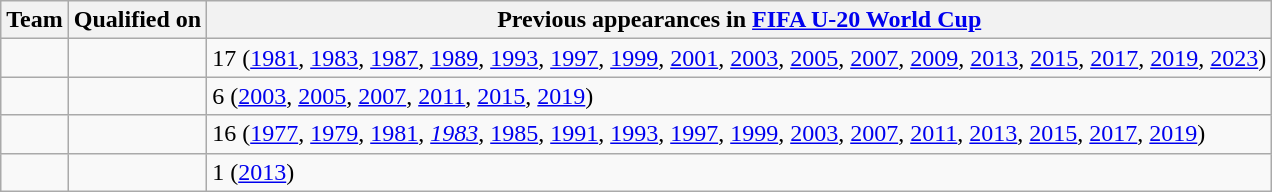<table class="wikitable sortable">
<tr>
<th>Team</th>
<th>Qualified on</th>
<th data-sort-type="number">Previous appearances in <a href='#'>FIFA U-20 World Cup</a></th>
</tr>
<tr>
<td></td>
<td></td>
<td>17 (<a href='#'>1981</a>, <a href='#'>1983</a>, <a href='#'>1987</a>, <a href='#'>1989</a>, <a href='#'>1993</a>, <a href='#'>1997</a>, <a href='#'>1999</a>, <a href='#'>2001</a>, <a href='#'>2003</a>, <a href='#'>2005</a>, <a href='#'>2007</a>, <a href='#'>2009</a>, <a href='#'>2013</a>, <a href='#'>2015</a>, <a href='#'>2017</a>, <a href='#'>2019</a>, <a href='#'>2023</a>)</td>
</tr>
<tr>
<td></td>
<td></td>
<td>6 (<a href='#'>2003</a>, <a href='#'>2005</a>, <a href='#'>2007</a>, <a href='#'>2011</a>, <a href='#'>2015</a>, <a href='#'>2019</a>)</td>
</tr>
<tr>
<td></td>
<td></td>
<td>16 (<a href='#'>1977</a>, <a href='#'>1979</a>, <a href='#'>1981</a>, <em><a href='#'>1983</a></em>, <a href='#'>1985</a>, <a href='#'>1991</a>, <a href='#'>1993</a>, <a href='#'>1997</a>, <a href='#'>1999</a>, <a href='#'>2003</a>, <a href='#'>2007</a>, <a href='#'>2011</a>, <a href='#'>2013</a>, <a href='#'>2015</a>, <a href='#'>2017</a>, <a href='#'>2019</a>)</td>
</tr>
<tr>
<td></td>
<td></td>
<td>1 (<a href='#'>2013</a>)</td>
</tr>
</table>
